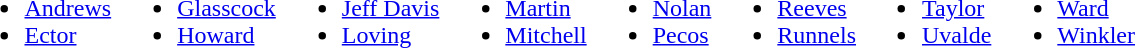<table>
<tr ---- valign="top">
<td><br><ul><li><a href='#'>Andrews</a></li><li><a href='#'>Ector</a></li></ul></td>
<td><br><ul><li><a href='#'>Glasscock</a></li><li><a href='#'>Howard</a></li></ul></td>
<td><br><ul><li><a href='#'>Jeff Davis</a></li><li><a href='#'>Loving</a></li></ul></td>
<td><br><ul><li><a href='#'>Martin</a></li><li><a href='#'>Mitchell</a></li></ul></td>
<td><br><ul><li><a href='#'>Nolan</a></li><li><a href='#'>Pecos</a></li></ul></td>
<td><br><ul><li><a href='#'>Reeves</a></li><li><a href='#'>Runnels</a></li></ul></td>
<td><br><ul><li><a href='#'>Taylor</a></li><li><a href='#'>Uvalde</a></li></ul></td>
<td><br><ul><li><a href='#'>Ward</a></li><li><a href='#'>Winkler</a></li></ul></td>
</tr>
</table>
